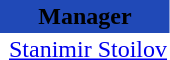<table class="toccolours" border="0" cellpadding="2" cellspacing="0" align="left" style="margin:0.5em;">
<tr>
<th colspan="2" align="center" bgcolor="#2049B7"><span>Manager</span></th>
</tr>
<tr>
<td></td>
<td> <a href='#'>Stanimir Stoilov</a></td>
</tr>
</table>
